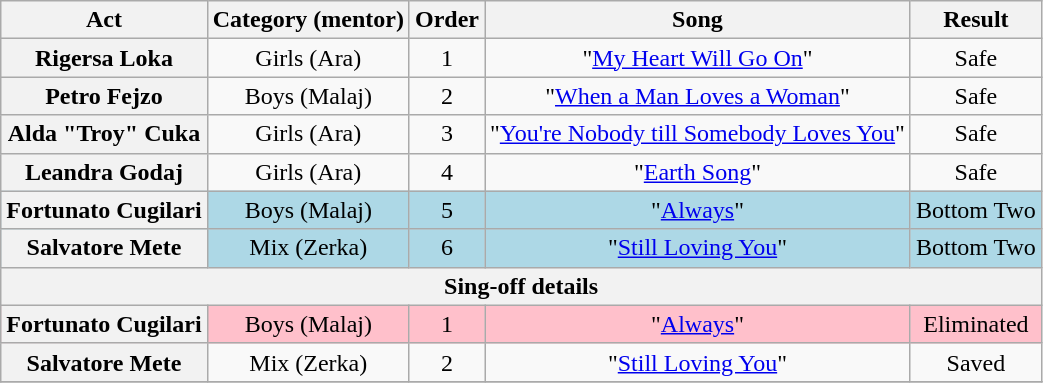<table class="wikitable plainrowheaders" style="text-align:center;">
<tr>
<th scope="col">Act</th>
<th scope="col">Category (mentor)</th>
<th scope="col">Order</th>
<th scope="col">Song</th>
<th scope="col">Result</th>
</tr>
<tr>
<th scope="row">Rigersa Loka</th>
<td>Girls (Ara)</td>
<td>1</td>
<td>"<a href='#'>My Heart Will Go On</a>"</td>
<td>Safe</td>
</tr>
<tr>
<th scope="row">Petro Fejzo</th>
<td>Boys (Malaj)</td>
<td>2</td>
<td>"<a href='#'>When a Man Loves a Woman</a>"</td>
<td>Safe</td>
</tr>
<tr>
<th scope="row">Alda "Troy" Cuka</th>
<td>Girls (Ara)</td>
<td>3</td>
<td>"<a href='#'>You're Nobody till Somebody Loves You</a>"</td>
<td>Safe</td>
</tr>
<tr>
<th scope="row">Leandra Godaj</th>
<td>Girls (Ara)</td>
<td>4</td>
<td>"<a href='#'>Earth Song</a>"</td>
<td>Safe</td>
</tr>
<tr style="background:lightblue;">
<th scope="row">Fortunato Cugilari</th>
<td>Boys (Malaj)</td>
<td>5</td>
<td>"<a href='#'>Always</a>"</td>
<td>Bottom Two</td>
</tr>
<tr style="background:lightblue;">
<th scope="row">Salvatore Mete</th>
<td>Mix (Zerka)</td>
<td>6</td>
<td>"<a href='#'>Still Loving You</a>"</td>
<td>Bottom Two</td>
</tr>
<tr>
<th colspan="5">Sing-off details</th>
</tr>
<tr style="background:pink;">
<th scope="row">Fortunato Cugilari</th>
<td>Boys (Malaj)</td>
<td>1</td>
<td>"<a href='#'>Always</a>"</td>
<td>Eliminated</td>
</tr>
<tr>
<th scope="row">Salvatore Mete</th>
<td>Mix (Zerka)</td>
<td>2</td>
<td>"<a href='#'>Still Loving You</a>"</td>
<td>Saved</td>
</tr>
<tr>
</tr>
</table>
